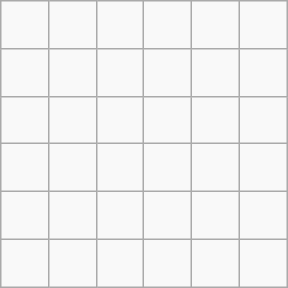<table | class=wikitable style="text-align: center;width:12em;height:12em;table-layout:fixed">
<tr>
<td></td>
<td></td>
<td></td>
<td></td>
<td></td>
<td></td>
</tr>
<tr>
<td></td>
<td></td>
<td></td>
<td></td>
<td></td>
<td></td>
</tr>
<tr>
<td></td>
<td></td>
<td></td>
<td></td>
<td></td>
<td></td>
</tr>
<tr>
<td></td>
<td></td>
<td></td>
<td></td>
<td></td>
<td></td>
</tr>
<tr>
<td></td>
<td></td>
<td></td>
<td></td>
<td></td>
<td></td>
</tr>
<tr>
<td></td>
<td></td>
<td></td>
<td></td>
<td></td>
<td></td>
</tr>
</table>
